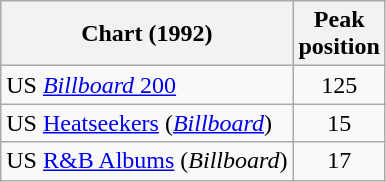<table Class = "wikitable sortable">
<tr>
<th>Chart (1992)</th>
<th>Peak<br>position</th>
</tr>
<tr>
<td>US <a href='#'><em>Billboard</em> 200</a></td>
<td align=center>125</td>
</tr>
<tr>
<td>US <a href='#'>Heatseekers</a> (<em><a href='#'>Billboard</a></em>)</td>
<td align=center>15</td>
</tr>
<tr>
<td>US <a href='#'>R&B Albums</a> (<em>Billboard</em>)</td>
<td align=center>17</td>
</tr>
</table>
